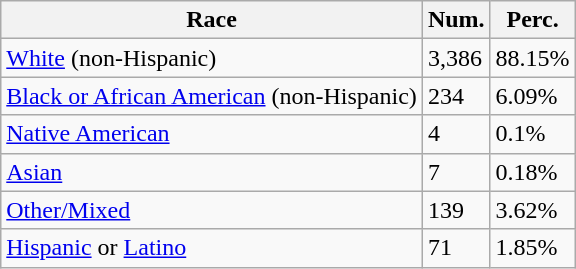<table class="wikitable">
<tr>
<th>Race</th>
<th>Num.</th>
<th>Perc.</th>
</tr>
<tr>
<td><a href='#'>White</a> (non-Hispanic)</td>
<td>3,386</td>
<td>88.15%</td>
</tr>
<tr>
<td><a href='#'>Black or African American</a> (non-Hispanic)</td>
<td>234</td>
<td>6.09%</td>
</tr>
<tr>
<td><a href='#'>Native American</a></td>
<td>4</td>
<td>0.1%</td>
</tr>
<tr>
<td><a href='#'>Asian</a></td>
<td>7</td>
<td>0.18%</td>
</tr>
<tr>
<td><a href='#'>Other/Mixed</a></td>
<td>139</td>
<td>3.62%</td>
</tr>
<tr>
<td><a href='#'>Hispanic</a> or <a href='#'>Latino</a></td>
<td>71</td>
<td>1.85%</td>
</tr>
</table>
